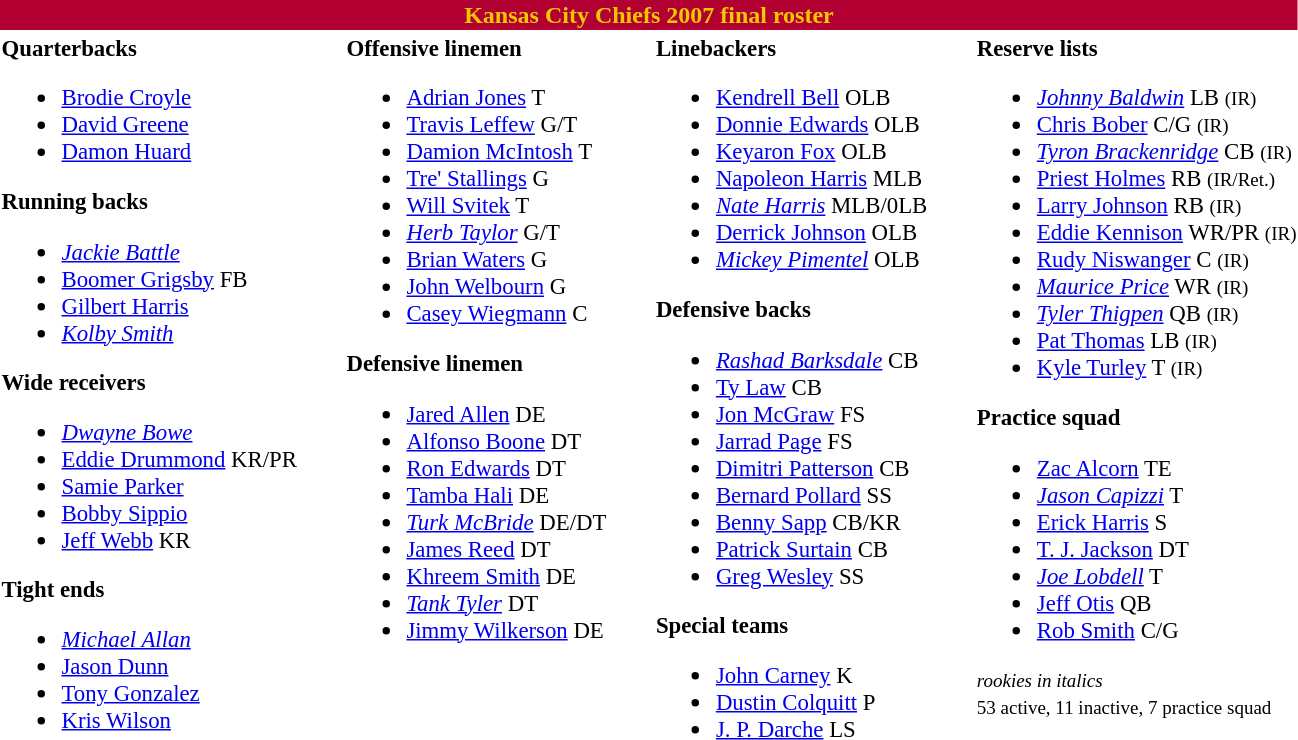<table class="toccolours" style="text-align: left;">
<tr>
<th colspan="9" style="background-color: #b20032; color: #f2c800; text-align: center;">Kansas City Chiefs 2007 final roster</th>
</tr>
<tr>
<td style="font-size: 95%;" valign="top"><strong>Quarterbacks</strong><br><ul><li> <a href='#'>Brodie Croyle</a></li><li> <a href='#'>David Greene</a></li><li> <a href='#'>Damon Huard</a></li></ul><strong>Running backs</strong><ul><li> <em><a href='#'>Jackie Battle</a></em></li><li> <a href='#'>Boomer Grigsby</a> FB</li><li> <a href='#'>Gilbert Harris</a></li><li> <em><a href='#'>Kolby Smith</a></em></li></ul><strong>Wide receivers</strong><ul><li> <em><a href='#'>Dwayne Bowe</a></em></li><li> <a href='#'>Eddie Drummond</a> KR/PR</li><li> <a href='#'>Samie Parker</a></li><li> <a href='#'>Bobby Sippio</a></li><li> <a href='#'>Jeff Webb</a> KR</li></ul><strong>Tight ends</strong><ul><li> <em><a href='#'>Michael Allan</a></em></li><li> <a href='#'>Jason Dunn</a></li><li> <a href='#'>Tony Gonzalez</a></li><li> <a href='#'>Kris Wilson</a></li></ul></td>
<td style="width: 25px;"></td>
<td style="font-size: 95%;" valign="top"><strong>Offensive linemen</strong><br><ul><li> <a href='#'>Adrian Jones</a> T</li><li> <a href='#'>Travis Leffew</a> G/T</li><li> <a href='#'>Damion McIntosh</a> T</li><li> <a href='#'>Tre' Stallings</a> G</li><li> <a href='#'>Will Svitek</a> T</li><li> <em><a href='#'>Herb Taylor</a></em> G/T</li><li> <a href='#'>Brian Waters</a> G</li><li> <a href='#'>John Welbourn</a> G</li><li> <a href='#'>Casey Wiegmann</a> C</li></ul><strong>Defensive linemen</strong><ul><li> <a href='#'>Jared Allen</a> DE</li><li> <a href='#'>Alfonso Boone</a> DT</li><li> <a href='#'>Ron Edwards</a> DT</li><li> <a href='#'>Tamba Hali</a> DE</li><li> <em><a href='#'>Turk McBride</a></em> DE/DT</li><li> <a href='#'>James Reed</a> DT</li><li> <a href='#'>Khreem Smith</a> DE</li><li> <em><a href='#'>Tank Tyler</a></em> DT</li><li> <a href='#'>Jimmy Wilkerson</a> DE</li></ul></td>
<td style="width: 25px;"></td>
<td style="font-size: 95%;" valign="top"><strong>Linebackers</strong><br><ul><li> <a href='#'>Kendrell Bell</a> OLB</li><li> <a href='#'>Donnie Edwards</a> OLB</li><li> <a href='#'>Keyaron Fox</a> OLB</li><li> <a href='#'>Napoleon Harris</a> MLB</li><li> <em><a href='#'>Nate Harris</a></em> MLB/0LB</li><li> <a href='#'>Derrick Johnson</a> OLB</li><li> <em><a href='#'>Mickey Pimentel</a></em> OLB</li></ul><strong>Defensive backs</strong><ul><li> <em><a href='#'>Rashad Barksdale</a></em> CB</li><li> <a href='#'>Ty Law</a> CB</li><li> <a href='#'>Jon McGraw</a> FS</li><li> <a href='#'>Jarrad Page</a> FS</li><li> <a href='#'>Dimitri Patterson</a> CB</li><li> <a href='#'>Bernard Pollard</a> SS</li><li> <a href='#'>Benny Sapp</a> CB/KR</li><li> <a href='#'>Patrick Surtain</a> CB</li><li> <a href='#'>Greg Wesley</a> SS</li></ul><strong>Special teams</strong><ul><li> <a href='#'>John Carney</a> K</li><li> <a href='#'>Dustin Colquitt</a> P</li><li> <a href='#'>J. P. Darche</a> LS</li></ul></td>
<td style="width: 25px;"></td>
<td style="font-size: 95%;" valign="top"><strong>Reserve lists</strong><br><ul><li> <em><a href='#'>Johnny Baldwin</a></em> LB <small>(IR)</small> </li><li> <a href='#'>Chris Bober</a> C/G <small>(IR)</small> </li><li> <em><a href='#'>Tyron Brackenridge</a></em> CB <small>(IR)</small> </li><li> <a href='#'>Priest Holmes</a> RB <small>(IR/Ret.)</small> </li><li> <a href='#'>Larry Johnson</a> RB <small>(IR)</small> </li><li> <a href='#'>Eddie Kennison</a> WR/PR <small>(IR)</small> </li><li> <a href='#'>Rudy Niswanger</a> C <small>(IR)</small> </li><li> <em><a href='#'>Maurice Price</a></em> WR <small>(IR)</small> </li><li> <em><a href='#'>Tyler Thigpen</a></em> QB <small>(IR)</small> </li><li> <a href='#'>Pat Thomas</a> LB <small>(IR)</small> </li><li> <a href='#'>Kyle Turley</a> T  <small>(IR)</small> </li></ul><strong>Practice squad</strong><ul><li> <a href='#'>Zac Alcorn</a> TE</li><li> <em><a href='#'>Jason Capizzi</a></em> T</li><li> <a href='#'>Erick Harris</a> S</li><li> <a href='#'>T. J. Jackson</a> DT</li><li> <em><a href='#'>Joe Lobdell</a></em> T</li><li> <a href='#'>Jeff Otis</a> QB</li><li> <a href='#'>Rob Smith</a> C/G</li></ul><small><em>rookies in italics</em><br></small>
<small>53 active, 11 inactive, 7 practice squad</small></td>
</tr>
<tr>
</tr>
</table>
